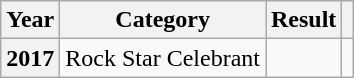<table class="wikitable sortable plainrowheaders">
<tr>
<th scope="col">Year</th>
<th scope="col">Category</th>
<th scope="col">Result</th>
<th scope="col"></th>
</tr>
<tr>
<th scope="row">2017</th>
<td>Rock Star Celebrant</td>
<td></td>
<td align="center"></td>
</tr>
</table>
